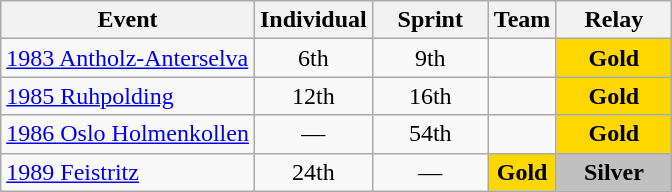<table class="wikitable" style="text-align: center;">
<tr ">
<th>Event</th>
<th style="width:70px;">Individual</th>
<th style="width:70px;">Sprint</th>
<th>Team</th>
<th style="width:70px;">Relay</th>
</tr>
<tr>
<td align=left> <a href='#'>1983 Antholz-Anterselva</a></td>
<td>6th</td>
<td>9th</td>
<td></td>
<td style="background:gold;"><strong>Gold</strong></td>
</tr>
<tr>
<td align=left> <a href='#'>1985 Ruhpolding</a></td>
<td>12th</td>
<td>16th</td>
<td></td>
<td style="background:gold;"><strong>Gold</strong></td>
</tr>
<tr>
<td align=left> <a href='#'>1986 Oslo Holmenkollen</a></td>
<td>—</td>
<td>54th</td>
<td></td>
<td style="background:gold;"><strong>Gold</strong></td>
</tr>
<tr>
<td align=left> <a href='#'>1989 Feistritz</a></td>
<td>24th</td>
<td>—</td>
<td style="background:gold;"><strong>Gold</strong></td>
<td style="background:silver;"><strong>Silver</strong></td>
</tr>
</table>
